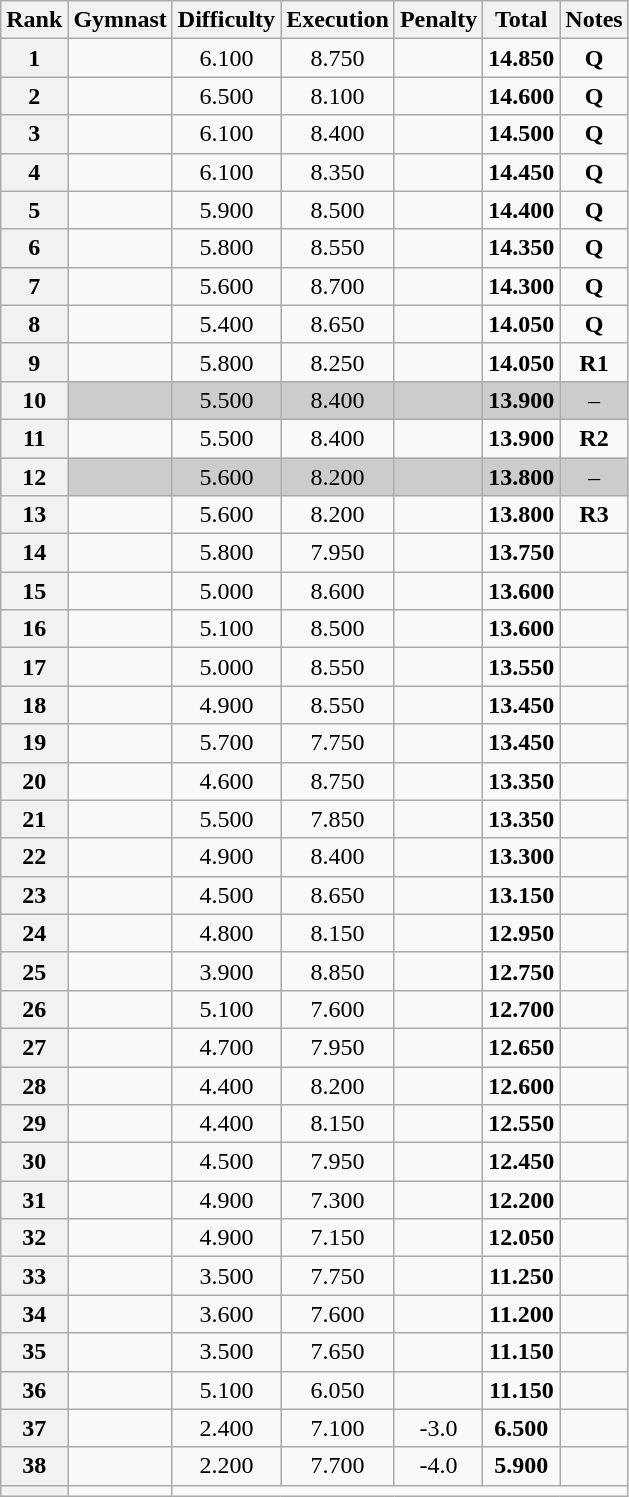<table class="wikitable sortable" style="text-align:center">
<tr>
<th>Rank</th>
<th>Gymnast</th>
<th>Difficulty</th>
<th>Execution</th>
<th>Penalty</th>
<th>Total</th>
<th>Notes</th>
</tr>
<tr>
<th scope=row>1</th>
<td align=left></td>
<td>6.100</td>
<td>8.750</td>
<td></td>
<td><strong>14.850</strong></td>
<td><strong>Q</strong></td>
</tr>
<tr>
<th scope=row>2</th>
<td align=left></td>
<td>6.500</td>
<td>8.100</td>
<td></td>
<td><strong>14.600</strong></td>
<td><strong>Q</strong></td>
</tr>
<tr>
<th scope=row>3</th>
<td align=left></td>
<td>6.100</td>
<td>8.400</td>
<td></td>
<td><strong>14.500</strong></td>
<td><strong>Q</strong></td>
</tr>
<tr>
<th scope=row>4</th>
<td align=left></td>
<td>6.100</td>
<td>8.350</td>
<td></td>
<td><strong>14.450</strong></td>
<td><strong>Q</strong></td>
</tr>
<tr>
<th scope=row>5</th>
<td align=left></td>
<td>5.900</td>
<td>8.500</td>
<td></td>
<td><strong>14.400</strong></td>
<td><strong>Q</strong></td>
</tr>
<tr>
<th scope=row>6</th>
<td align=left></td>
<td>5.800</td>
<td>8.550</td>
<td></td>
<td><strong>14.350</strong></td>
<td><strong>Q</strong></td>
</tr>
<tr>
<th scope=row>7</th>
<td align=left></td>
<td>5.600</td>
<td>8.700</td>
<td></td>
<td><strong>14.300</strong></td>
<td><strong>Q</strong></td>
</tr>
<tr>
<th scope=row>8</th>
<td align=left></td>
<td>5.400</td>
<td>8.650</td>
<td></td>
<td><strong>14.050</strong></td>
<td><strong>Q</strong></td>
</tr>
<tr>
<th scope=row>9</th>
<td align=left></td>
<td>5.800</td>
<td>8.250</td>
<td></td>
<td><strong>14.050</strong></td>
<td><strong>R1</strong></td>
</tr>
<tr bgcolor="cccccc">
<th scope=row>10</th>
<td align=left></td>
<td>5.500</td>
<td>8.400</td>
<td></td>
<td><strong>13.900</strong></td>
<td>–</td>
</tr>
<tr>
<th scope=row>11</th>
<td align=left></td>
<td>5.500</td>
<td>8.400</td>
<td></td>
<td><strong>13.900</strong></td>
<td><strong>R2</strong></td>
</tr>
<tr bgcolor="cccccc">
<th scope=row>12</th>
<td align=left></td>
<td>5.600</td>
<td>8.200</td>
<td></td>
<td><strong>13.800</strong></td>
<td>–</td>
</tr>
<tr>
<th scope=row>13</th>
<td align=left></td>
<td>5.600</td>
<td>8.200</td>
<td></td>
<td><strong>13.800</strong></td>
<td><strong>R3</strong></td>
</tr>
<tr>
<th scope=row>14</th>
<td align=left></td>
<td>5.800</td>
<td>7.950</td>
<td></td>
<td><strong>13.750</strong></td>
<td></td>
</tr>
<tr>
<th scope=row>15</th>
<td align=left></td>
<td>5.000</td>
<td>8.600</td>
<td></td>
<td><strong>13.600</strong></td>
<td></td>
</tr>
<tr>
<th scope=row>16</th>
<td align=left></td>
<td>5.100</td>
<td>8.500</td>
<td></td>
<td><strong>13.600</strong></td>
<td></td>
</tr>
<tr>
<th scope=row>17</th>
<td align=left></td>
<td>5.000</td>
<td>8.550</td>
<td></td>
<td><strong>13.550</strong></td>
<td></td>
</tr>
<tr>
<th scope=row>18</th>
<td align=left></td>
<td>4.900</td>
<td>8.550</td>
<td></td>
<td><strong>13.450</strong></td>
<td></td>
</tr>
<tr>
<th scope=row>19</th>
<td align=left></td>
<td>5.700</td>
<td>7.750</td>
<td></td>
<td><strong>13.450</strong></td>
<td></td>
</tr>
<tr>
<th scope=row>20</th>
<td align=left></td>
<td>4.600</td>
<td>8.750</td>
<td></td>
<td><strong>13.350 </strong></td>
<td></td>
</tr>
<tr>
<th scope=row>21</th>
<td align=left></td>
<td>5.500</td>
<td>7.850</td>
<td></td>
<td><strong>13.350</strong></td>
<td></td>
</tr>
<tr>
<th scope=row>22</th>
<td align=left></td>
<td>4.900</td>
<td>8.400</td>
<td></td>
<td><strong>13.300</strong></td>
<td></td>
</tr>
<tr>
<th scope=row>23</th>
<td align=left></td>
<td>4.500</td>
<td>8.650</td>
<td></td>
<td><strong>13.150</strong></td>
<td></td>
</tr>
<tr>
<th scope=row>24</th>
<td align=left></td>
<td>4.800</td>
<td>8.150</td>
<td></td>
<td><strong>12.950</strong></td>
<td></td>
</tr>
<tr>
<th scope=row>25</th>
<td align=left></td>
<td>3.900</td>
<td>8.850</td>
<td></td>
<td><strong>12.750</strong></td>
<td></td>
</tr>
<tr>
<th scope=row>26</th>
<td align=left></td>
<td>5.100</td>
<td>7.600</td>
<td></td>
<td><strong>12.700</strong></td>
<td></td>
</tr>
<tr>
<th scope=row>27</th>
<td align=left></td>
<td>4.700</td>
<td>7.950</td>
<td></td>
<td><strong>12.650</strong></td>
<td></td>
</tr>
<tr>
<th scope=row>28</th>
<td align=left></td>
<td>4.400</td>
<td>8.200</td>
<td></td>
<td><strong>12.600</strong></td>
<td></td>
</tr>
<tr>
<th scope=row>29</th>
<td align=left></td>
<td>4.400</td>
<td>8.150</td>
<td></td>
<td><strong>12.550</strong></td>
<td></td>
</tr>
<tr>
<th scope=row>30</th>
<td align=left></td>
<td>4.500</td>
<td>7.950</td>
<td></td>
<td><strong>12.450</strong></td>
<td></td>
</tr>
<tr>
<th scope=row>31</th>
<td align=left></td>
<td>4.900</td>
<td>7.300</td>
<td></td>
<td><strong>12.200</strong></td>
<td></td>
</tr>
<tr>
<th scope=row>32</th>
<td align=left></td>
<td>4.900</td>
<td>7.150</td>
<td></td>
<td><strong>12.050</strong></td>
<td></td>
</tr>
<tr>
<th scope=row>33</th>
<td align=left></td>
<td>3.500</td>
<td>7.750</td>
<td></td>
<td><strong>11.250</strong></td>
<td></td>
</tr>
<tr>
<th scope=row>34</th>
<td align=left></td>
<td>3.600</td>
<td>7.600</td>
<td></td>
<td><strong>11.200</strong></td>
<td></td>
</tr>
<tr>
<th scope=row>35</th>
<td align=left></td>
<td>3.500</td>
<td>7.650</td>
<td></td>
<td><strong>11.150</strong></td>
<td></td>
</tr>
<tr>
<th scope=row>36</th>
<td align=left></td>
<td>5.100</td>
<td>6.050</td>
<td></td>
<td><strong>11.150</strong></td>
<td></td>
</tr>
<tr>
<th scope=row>37</th>
<td align=left></td>
<td>2.400</td>
<td>7.100</td>
<td>-3.0</td>
<td><strong>6.500</strong></td>
<td></td>
</tr>
<tr>
<th scope=row>38</th>
<td align=left></td>
<td>2.200</td>
<td>7.700</td>
<td>-4.0</td>
<td><strong>5.900</strong></td>
</tr>
<tr>
<th scope=row></th>
<td align=left></td>
<td colspan=5></td>
</tr>
</table>
